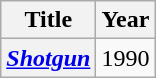<table class="wikitable plainrowheaders">
<tr>
<th>Title</th>
<th>Year</th>
</tr>
<tr>
<th scope="row"><em><a href='#'>Shotgun</a></em></th>
<td>1990</td>
</tr>
</table>
